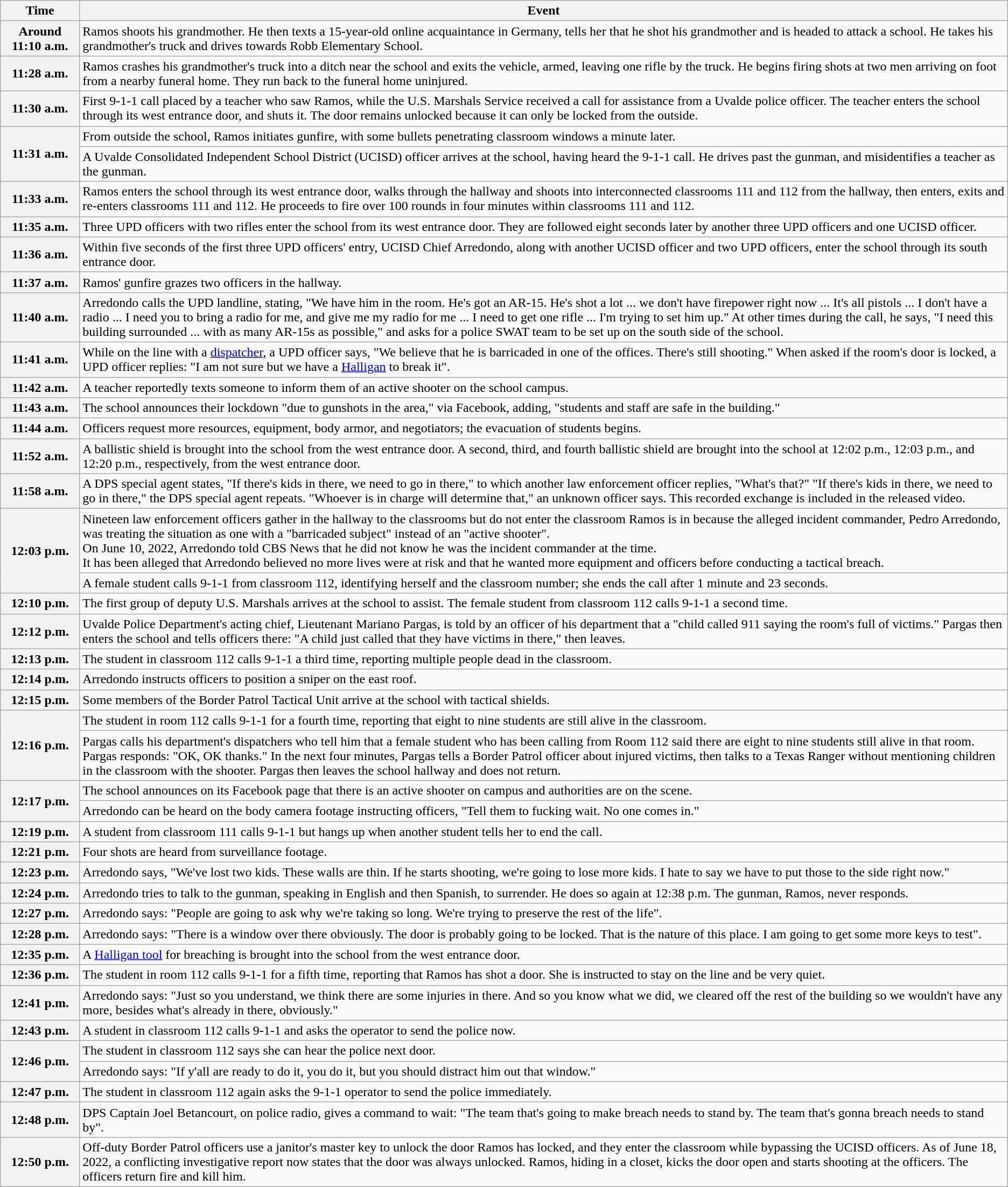<table class="wikitable mw-collapsible plainrowheaders">
<tr>
<th scope="col">Time</th>
<th scope="col">Event</th>
</tr>
<tr>
<th scope="row">Around 11:10 a.m.</th>
<td>Ramos shoots his grandmother.  He then texts a 15-year-old online acquaintance in Germany, tells her that he shot his grandmother and is headed to attack a school. He takes his grandmother's truck and drives towards Robb Elementary School.</td>
</tr>
<tr>
<th scope="row">11:28 a.m.</th>
<td>Ramos crashes his grandmother's truck into a ditch near the school and exits the vehicle, armed, leaving one rifle by the truck. He begins firing shots at two men arriving on foot from a nearby funeral home. They run back to the funeral home uninjured.</td>
</tr>
<tr>
<th scope="row">11:30 a.m.</th>
<td>First 9-1-1 call placed by a teacher who saw Ramos, while the U.S. Marshals Service received a call for assistance from a Uvalde police officer. The teacher enters the school through its west entrance door, and shuts it. The door remains unlocked because it can only be locked from the outside.</td>
</tr>
<tr>
<th scope="row" rowspan="2">11:31 a.m.</th>
<td>From outside the school, Ramos initiates gunfire, with some bullets penetrating classroom windows a minute later.</td>
</tr>
<tr>
<td>A Uvalde Consolidated Independent School District (UCISD) officer arrives at the school, having heard the 9-1-1 call. He drives past the gunman, and misidentifies a teacher as the gunman.</td>
</tr>
<tr>
<th scope="row">11:33 a.m.</th>
<td>Ramos enters the school through its west entrance door, walks through the hallway and shoots into interconnected classrooms 111 and 112 from the hallway, then enters, exits and re-enters classrooms 111 and 112. He proceeds to fire over 100 rounds in four minutes within classrooms 111 and 112.</td>
</tr>
<tr>
<th scope="row">11:35 a.m.</th>
<td>Three UPD officers with two rifles enter the school from its west entrance door. They are followed eight seconds later by another three UPD officers and one UCISD officer.</td>
</tr>
<tr>
<th scope="row">11:36 a.m.</th>
<td>Within five seconds of the first three UPD officers' entry, UCISD Chief Arredondo, along with another UCISD officer and two UPD officers, enter the school through its south entrance door.</td>
</tr>
<tr>
<th scope="row">11:37 a.m.</th>
<td>Ramos' gunfire grazes two officers in the hallway.</td>
</tr>
<tr>
<th scope="row">11:40 a.m.</th>
<td>Arredondo calls the UPD landline, stating, "We have him in the room. He's got an AR-15. He's shot a lot ... we don't have firepower right now ... It's all pistols ... I don't have a radio ... I need you to bring a radio for me, and give me my radio for me ... I need to get one rifle ... I'm trying to set him up." At other times during the call, he says, "I need this building surrounded ... with as many AR-15s as possible," and asks for a police SWAT team to be set up on the south side of the school.</td>
</tr>
<tr>
<th scope="row">11:41 a.m.</th>
<td>While on the line with a <a href='#'>dispatcher</a>, a UPD officer says, "We believe that he is barricaded in one of the offices. There's still shooting."  When asked if the room's door is locked, a UPD officer replies: "I am not sure but we have a <a href='#'>Halligan</a> to break it".</td>
</tr>
<tr>
<th scope="row">11:42 a.m.</th>
<td>A teacher reportedly texts someone to inform them of an active shooter on the school campus.</td>
</tr>
<tr>
<th scope="row">11:43 a.m.</th>
<td>The school announces their lockdown "due to gunshots in the area," via Facebook, adding, "students and staff are safe in the building."</td>
</tr>
<tr>
<th scope="row">11:44 a.m.</th>
<td>Officers request more resources, equipment, body armor, and negotiators; the evacuation of students begins.</td>
</tr>
<tr>
<th scope="row">11:52 a.m.</th>
<td>A ballistic shield is brought into the school from the west entrance door. A second, third, and fourth ballistic shield are brought into the school at 12:02 p.m., 12:03 p.m., and 12:20 p.m., respectively, from the west entrance door.</td>
</tr>
<tr>
<th scope="row">11:58 a.m.</th>
<td>A DPS special agent states, "If there's kids in there, we need to go in there," to which another law enforcement officer replies, "What's that?" "If there's kids in there, we need to go in there," the DPS special agent repeats. "Whoever is in charge will determine that," an unknown officer says. This recorded exchange is included in the released video.</td>
</tr>
<tr>
<th scope="row" rowspan="2">12:03 p.m.</th>
<td>Nineteen law enforcement officers gather in the hallway to the classrooms but do not enter the classroom Ramos is in because the alleged incident commander, Pedro Arredondo, was treating the situation as one with a "barricaded subject" instead of an "active shooter".<br>On June 10, 2022, Arredondo told CBS News that he did not know he was the incident commander at the time.<br>It has been alleged that Arredondo believed no more lives were at risk and that he wanted more equipment and officers before conducting a tactical breach.</td>
</tr>
<tr>
<td>A female student calls 9-1-1 from classroom 112, identifying herself and the classroom number; she ends the call after 1 minute and 23 seconds.</td>
</tr>
<tr>
<th scope="row">12:10 p.m.</th>
<td>The first group of deputy U.S. Marshals arrives at the school to assist. The female student from classroom 112 calls 9-1-1 a second time.</td>
</tr>
<tr>
<th scope="row">12:12 p.m.</th>
<td>Uvalde Police Department's acting chief, Lieutenant Mariano Pargas, is told by an officer of his department that a "child called 911 saying the room's full of victims." Pargas then enters the school and tells officers there: "A child just called that they have victims in there," then leaves.</td>
</tr>
<tr>
<th scope="row">12:13 p.m.</th>
<td>The student in classroom 112 calls 9-1-1 a third time, reporting multiple people dead in the classroom.</td>
</tr>
<tr>
<th scope="row">12:14 p.m.</th>
<td>Arredondo instructs officers to position a sniper on the east roof.</td>
</tr>
<tr>
<th scope="row">12:15 p.m.</th>
<td>Some members of the Border Patrol Tactical Unit arrive at the school with tactical shields.</td>
</tr>
<tr>
<th scope="row" rowspan="2">12:16 p.m.</th>
<td>The student in room 112 calls 9-1-1 for a fourth time, reporting that eight to nine students are still alive in the classroom.</td>
</tr>
<tr>
<td>Pargas calls his department's dispatchers who tell him that a female student who has been calling from Room 112 said there are eight to nine students still alive in that room. Pargas responds: "OK, OK thanks." In the next four minutes, Pargas tells a Border Patrol officer about injured victims, then talks to a Texas Ranger without mentioning children in the classroom with the shooter. Pargas then leaves the school hallway and does not return.</td>
</tr>
<tr>
<th scope="row" rowspan="2">12:17 p.m.</th>
<td>The school announces on its Facebook page that there is an active shooter on campus and authorities are on the scene.</td>
</tr>
<tr>
<td>Arredondo can be heard on the body camera footage instructing officers, "Tell them to fucking wait. No one comes in."</td>
</tr>
<tr>
<th scope="row">12:19 p.m.</th>
<td>A student from classroom 111 calls 9-1-1 but hangs up when another student tells her to end the call.</td>
</tr>
<tr>
<th scope="row">12:21 p.m.</th>
<td>Four shots are heard from surveillance footage.</td>
</tr>
<tr>
<th scope="row">12:23 p.m.</th>
<td>Arredondo says, "We've lost two kids. These walls are thin. If he starts shooting, we're going to lose more kids. I hate to say we have to put those to the side right now."</td>
</tr>
<tr>
<th scope="row">12:24 p.m.</th>
<td>Arredondo tries to talk to the gunman, speaking in English and then Spanish, to surrender. He does so again at 12:38 p.m. The gunman, Ramos, never responds.</td>
</tr>
<tr>
<th scope="row">12:27 p.m.</th>
<td>Arredondo says: "People are going to ask why we're taking so long. We're trying to preserve the rest of the life".</td>
</tr>
<tr>
<th scope="row">12:28 p.m.</th>
<td>Arredondo says: "There is a window over there obviously. The door is probably going to be locked. That is the nature of this place. I am going to get some more keys to test".</td>
</tr>
<tr>
<th scope="row">12:35 p.m.</th>
<td>A <a href='#'>Halligan tool</a> for breaching is brought into the school from the west entrance door.</td>
</tr>
<tr>
<th scope="row">12:36 p.m.</th>
<td>The student in room 112 calls 9-1-1 for a fifth time, reporting that Ramos has shot a door. She is instructed to stay on the line and be very quiet.</td>
</tr>
<tr>
<th scope="row">12:41 p.m.</th>
<td>Arredondo says: "Just so you understand, we think there are some injuries in there. And so you know what we did, we cleared off the rest of the building so we wouldn't have any more, besides what's already in there, obviously."</td>
</tr>
<tr>
<th scope="row">12:43 p.m.</th>
<td>A student in classroom 112 calls 9-1-1 and asks the operator to send the police now.</td>
</tr>
<tr>
<th scope="row" rowspan="2">12:46 p.m.</th>
<td>The student in classroom 112 says she can hear the police next door.</td>
</tr>
<tr>
<td>Arredondo says: "If y'all are ready to do it, you do it, but you should distract him out that window."</td>
</tr>
<tr>
<th scope="row">12:47 p.m.</th>
<td>The student in classroom 112 again asks the 9-1-1 operator to send the police immediately.</td>
</tr>
<tr>
<th scope="row">12:48 p.m.</th>
<td>DPS Captain Joel Betancourt, on police radio, gives a command to wait: "The team that's going to make breach needs to stand by. The team that's gonna breach needs to stand by".</td>
</tr>
<tr>
<th scope="row">12:50 p.m.</th>
<td>Off-duty Border Patrol officers use a janitor's master key to unlock the door Ramos has locked, and they enter the classroom while bypassing the UCISD officers. As of June 18, 2022, a conflicting investigative report now states that the door was always unlocked. Ramos, hiding in a closet, kicks the door open and starts shooting at the officers. The officers return fire and kill him.</td>
</tr>
</table>
